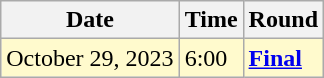<table class="wikitable">
<tr>
<th>Date</th>
<th>Time</th>
<th>Round</th>
</tr>
<tr style=background:lemonchiffon>
<td>October 29, 2023</td>
<td>6:00</td>
<td><strong><a href='#'>Final</a></strong></td>
</tr>
</table>
